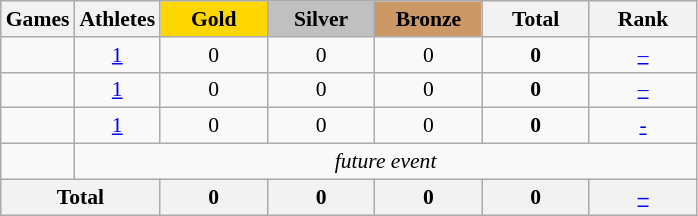<table class="wikitable" style="text-align:center; font-size:90%;">
<tr>
<th>Games</th>
<th>Athletes</th>
<td style="background:gold; width:4.5em; font-weight:bold;">Gold</td>
<td style="background:silver; width:4.5em; font-weight:bold;">Silver</td>
<td style="background:#cc9966; width:4.5em; font-weight:bold;">Bronze</td>
<th style="width:4.5em; font-weight:bold;">Total</th>
<th style="width:4.5em; font-weight:bold;">Rank</th>
</tr>
<tr>
<td align=left></td>
<td><a href='#'>1</a></td>
<td>0</td>
<td>0</td>
<td>0</td>
<td><strong>0</strong></td>
<td><a href='#'>–</a></td>
</tr>
<tr>
<td align=left></td>
<td><a href='#'>1</a></td>
<td>0</td>
<td>0</td>
<td>0</td>
<td><strong>0</strong></td>
<td><a href='#'>–</a></td>
</tr>
<tr>
<td align=left></td>
<td><a href='#'>1</a></td>
<td>0</td>
<td>0</td>
<td>0</td>
<td><strong>0</strong></td>
<td><a href='#'>-</a></td>
</tr>
<tr>
<td align=left></td>
<td colspan=6><em>future event</em></td>
</tr>
<tr>
<th colspan=2>Total</th>
<th>0</th>
<th>0</th>
<th>0</th>
<th>0</th>
<th><a href='#'>–</a></th>
</tr>
</table>
